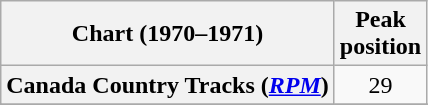<table class="wikitable sortable plainrowheaders" style="text-align:center">
<tr>
<th scope="col">Chart (1970–1971)</th>
<th scope="col">Peak<br>position</th>
</tr>
<tr>
<th scope="row">Canada Country Tracks (<em><a href='#'>RPM</a></em>)</th>
<td align="center">29</td>
</tr>
<tr>
</tr>
<tr>
</tr>
</table>
